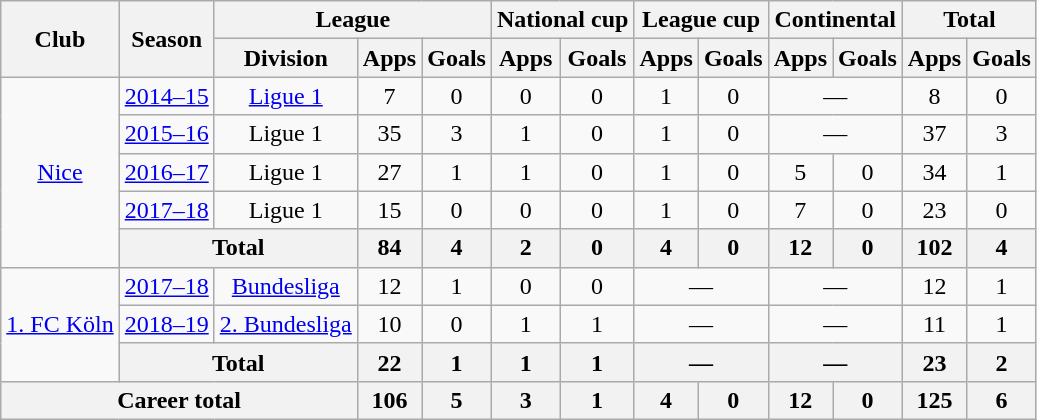<table class="wikitable" style="text-align: center">
<tr>
<th rowspan=2>Club</th>
<th rowspan=2>Season</th>
<th colspan=3>League</th>
<th colspan=2>National cup</th>
<th colspan=2>League cup</th>
<th colspan=2>Continental</th>
<th colspan=2>Total</th>
</tr>
<tr>
<th>Division</th>
<th>Apps</th>
<th>Goals</th>
<th>Apps</th>
<th>Goals</th>
<th>Apps</th>
<th>Goals</th>
<th>Apps</th>
<th>Goals</th>
<th>Apps</th>
<th>Goals</th>
</tr>
<tr>
<td rowspan=5><a href='#'>Nice</a></td>
<td><a href='#'>2014–15</a></td>
<td><a href='#'>Ligue 1</a></td>
<td>7</td>
<td>0</td>
<td>0</td>
<td>0</td>
<td>1</td>
<td>0</td>
<td colspan=2>—</td>
<td>8</td>
<td>0</td>
</tr>
<tr>
<td><a href='#'>2015–16</a></td>
<td>Ligue 1</td>
<td>35</td>
<td>3</td>
<td>1</td>
<td>0</td>
<td>1</td>
<td>0</td>
<td colspan=2>—</td>
<td>37</td>
<td>3</td>
</tr>
<tr>
<td><a href='#'>2016–17</a></td>
<td>Ligue 1</td>
<td>27</td>
<td>1</td>
<td>1</td>
<td>0</td>
<td>1</td>
<td>0</td>
<td>5</td>
<td>0</td>
<td>34</td>
<td>1</td>
</tr>
<tr>
<td><a href='#'>2017–18</a></td>
<td>Ligue 1</td>
<td>15</td>
<td>0</td>
<td>0</td>
<td>0</td>
<td>1</td>
<td>0</td>
<td>7</td>
<td>0</td>
<td>23</td>
<td>0</td>
</tr>
<tr>
<th colspan=2!>Total</th>
<th>84</th>
<th>4</th>
<th>2</th>
<th>0</th>
<th>4</th>
<th>0</th>
<th>12</th>
<th>0</th>
<th>102</th>
<th>4</th>
</tr>
<tr>
<td rowspan=3><a href='#'>1. FC Köln</a></td>
<td><a href='#'>2017–18</a></td>
<td><a href='#'>Bundesliga</a></td>
<td>12</td>
<td>1</td>
<td>0</td>
<td>0</td>
<td colspan=2>—</td>
<td colspan=2>—</td>
<td>12</td>
<td>1</td>
</tr>
<tr>
<td><a href='#'>2018–19</a></td>
<td><a href='#'>2. Bundesliga</a></td>
<td>10</td>
<td>0</td>
<td>1</td>
<td>1</td>
<td colspan=2>—</td>
<td colspan=2>—</td>
<td>11</td>
<td>1</td>
</tr>
<tr>
<th colspan=2!>Total</th>
<th>22</th>
<th>1</th>
<th>1</th>
<th>1</th>
<th colspan=2>—</th>
<th colspan=2>—</th>
<th>23</th>
<th>2</th>
</tr>
<tr>
<th colspan=3!>Career total</th>
<th>106</th>
<th>5</th>
<th>3</th>
<th>1</th>
<th>4</th>
<th>0</th>
<th>12</th>
<th>0</th>
<th>125</th>
<th>6</th>
</tr>
</table>
